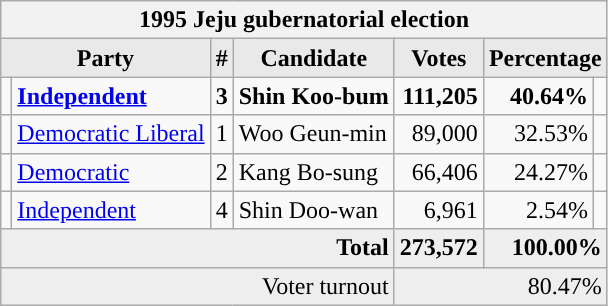<table class="wikitable">
<tr>
<th colspan="7">1995 Jeju gubernatorial election</th>
</tr>
<tr>
<th style="background-color:#E9E9E9" colspan=2>Party</th>
<th style="background-color:#E9E9E9">#</th>
<th style="background-color:#E9E9E9">Candidate</th>
<th style="background-color:#E9E9E9">Votes</th>
<th style="background-color:#E9E9E9" colspan=2>Percentage</th>
</tr>
<tr style="font-weight:bold">
<td></td>
<td align=left><a href='#'>Independent</a></td>
<td align=center>3</td>
<td align=left>Shin Koo-bum</td>
<td align=right>111,205</td>
<td align=right>40.64%</td>
<td align=right></td>
</tr>
<tr>
<td></td>
<td align=left><a href='#'>Democratic Liberal</a></td>
<td align=center>1</td>
<td align=left>Woo Geun-min</td>
<td align=right>89,000</td>
<td align=right>32.53%</td>
<td align=right></td>
</tr>
<tr>
<td></td>
<td align=left><a href='#'>Democratic</a></td>
<td align=center>2</td>
<td align=left>Kang Bo-sung</td>
<td align=right>66,406</td>
<td align=right>24.27%</td>
<td align=right></td>
</tr>
<tr>
<td></td>
<td align=left><a href='#'>Independent</a></td>
<td align=center>4</td>
<td align=left>Shin Doo-wan</td>
<td align=right>6,961</td>
<td align=right>2.54%</td>
<td align=right></td>
</tr>
<tr bgcolor="#EEEEEE" style="font-weight:bold">
<td colspan="4" align=right>Total</td>
<td align=right>273,572</td>
<td align=right colspan=2>100.00%</td>
</tr>
<tr bgcolor="#EEEEEE">
<td colspan="4" align="right">Voter turnout</td>
<td colspan="3" align="right">80.47%</td>
</tr>
</table>
